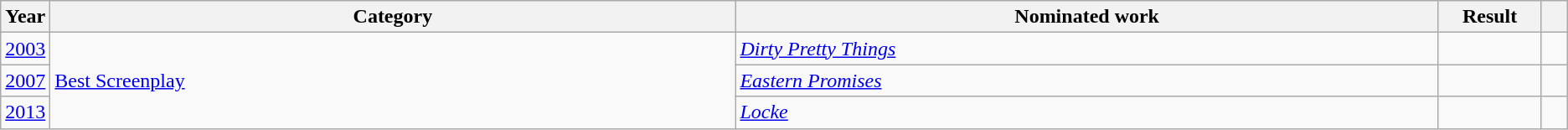<table class="wikitable sortable">
<tr>
<th scope="col" style="width:1em;">Year</th>
<th scope="col" style="width:39em;">Category</th>
<th scope="col" style="width:40em;">Nominated work</th>
<th scope="col" style="width:5em;">Result</th>
<th scope="col" style="width:1em;"class="unsortable"></th>
</tr>
<tr>
<td><a href='#'>2003</a></td>
<td rowspan="3"><a href='#'>Best Screenplay</a></td>
<td><em><a href='#'>Dirty Pretty Things</a></em></td>
<td></td>
<td></td>
</tr>
<tr>
<td><a href='#'>2007</a></td>
<td><em><a href='#'>Eastern Promises</a></em></td>
<td></td>
<td></td>
</tr>
<tr>
<td><a href='#'>2013</a></td>
<td><em><a href='#'>Locke</a></em></td>
<td></td>
<td></td>
</tr>
</table>
